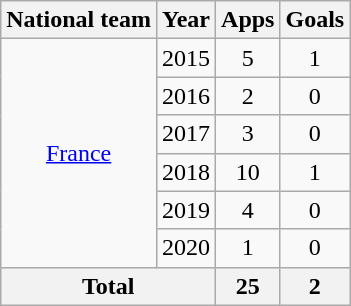<table class="wikitable" style="text-align:center">
<tr>
<th>National team</th>
<th>Year</th>
<th>Apps</th>
<th>Goals</th>
</tr>
<tr>
<td rowspan="6"><a href='#'>France</a></td>
<td>2015</td>
<td>5</td>
<td>1</td>
</tr>
<tr>
<td>2016</td>
<td>2</td>
<td>0</td>
</tr>
<tr>
<td>2017</td>
<td>3</td>
<td>0</td>
</tr>
<tr>
<td>2018</td>
<td>10</td>
<td>1</td>
</tr>
<tr>
<td>2019</td>
<td>4</td>
<td>0</td>
</tr>
<tr>
<td>2020</td>
<td>1</td>
<td>0</td>
</tr>
<tr>
<th colspan="2">Total</th>
<th>25</th>
<th>2</th>
</tr>
</table>
